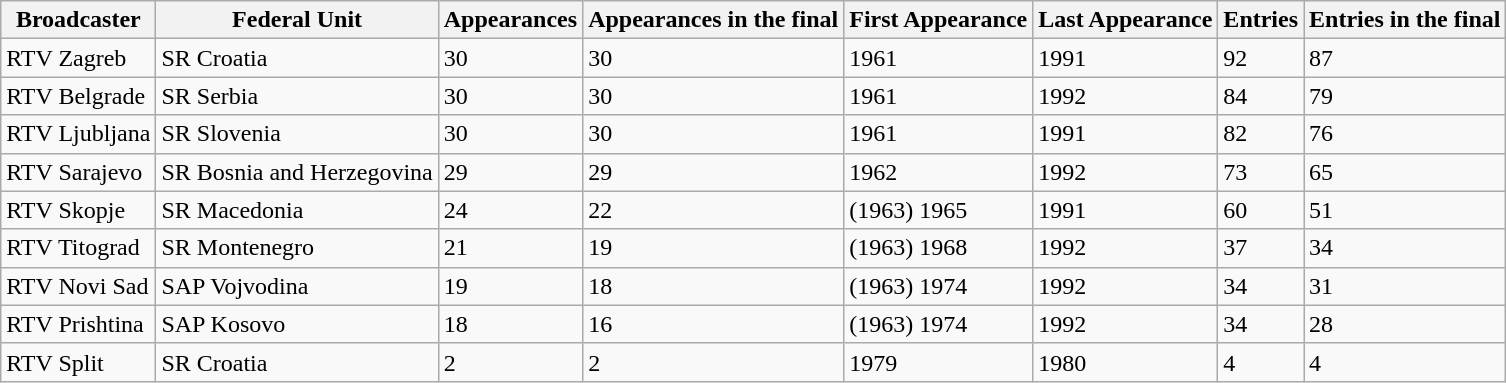<table class="wikitable sortable">
<tr>
<th>Broadcaster</th>
<th>Federal Unit</th>
<th>Appearances</th>
<th>Appearances in the final</th>
<th>First Appearance</th>
<th>Last Appearance</th>
<th>Entries</th>
<th>Entries in the final</th>
</tr>
<tr>
<td>RTV Zagreb</td>
<td> SR Croatia</td>
<td>30</td>
<td>30</td>
<td>1961</td>
<td>1991</td>
<td>92</td>
<td>87</td>
</tr>
<tr>
<td>RTV Belgrade</td>
<td> SR Serbia</td>
<td>30</td>
<td>30</td>
<td>1961</td>
<td>1992</td>
<td>84</td>
<td>79</td>
</tr>
<tr>
<td>RTV Ljubljana</td>
<td> SR Slovenia</td>
<td>30</td>
<td>30</td>
<td>1961</td>
<td>1991</td>
<td>82</td>
<td>76</td>
</tr>
<tr>
<td>RTV Sarajevo</td>
<td> SR Bosnia and Herzegovina</td>
<td>29</td>
<td>29</td>
<td>1962</td>
<td>1992</td>
<td>73</td>
<td>65</td>
</tr>
<tr>
<td>RTV Skopje</td>
<td> SR Macedonia</td>
<td>24</td>
<td>22</td>
<td>(1963) 1965</td>
<td>1991</td>
<td>60</td>
<td>51</td>
</tr>
<tr>
<td>RTV Titograd</td>
<td> SR Montenegro</td>
<td>21</td>
<td>19</td>
<td>(1963) 1968</td>
<td>1992</td>
<td>37</td>
<td>34</td>
</tr>
<tr>
<td>RTV Novi Sad</td>
<td> SAP Vojvodina</td>
<td>19</td>
<td>18</td>
<td>(1963) 1974</td>
<td>1992</td>
<td>34</td>
<td>31</td>
</tr>
<tr>
<td>RTV Prishtina</td>
<td> SAP Kosovo</td>
<td>18</td>
<td>16</td>
<td>(1963) 1974</td>
<td>1992</td>
<td>34</td>
<td>28</td>
</tr>
<tr>
<td>RTV Split</td>
<td> SR Croatia</td>
<td>2</td>
<td>2</td>
<td>1979</td>
<td>1980</td>
<td>4</td>
<td>4</td>
</tr>
</table>
